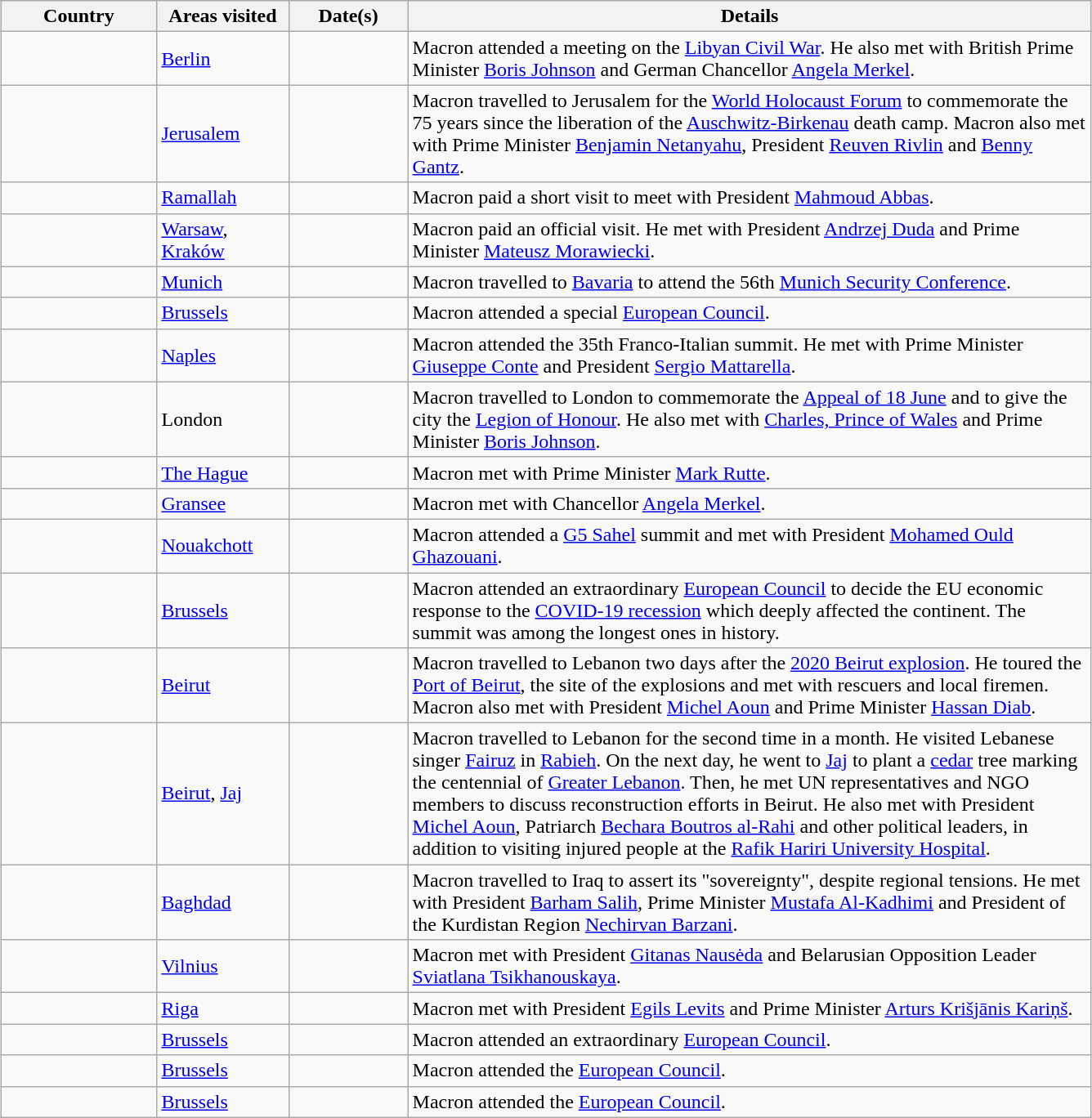<table class="wikitable sortable outercollapse" style="margin: 1em auto 1em auto">
<tr>
<th width=120>Country</th>
<th width=100>Areas visited</th>
<th width=90>Date(s)</th>
<th width=550 class=unsortable>Details</th>
</tr>
<tr>
<td></td>
<td><a href='#'>Berlin</a></td>
<td></td>
<td>Macron attended a meeting on the <a href='#'>Libyan Civil War</a>. He also met with British Prime Minister <a href='#'>Boris Johnson</a> and German Chancellor <a href='#'>Angela Merkel</a>.</td>
</tr>
<tr>
<td></td>
<td><a href='#'>Jerusalem</a></td>
<td></td>
<td>Macron travelled to Jerusalem for the <a href='#'>World Holocaust Forum</a> to commemorate the 75 years since the liberation of the <a href='#'>Auschwitz-Birkenau</a> death camp. Macron also met with Prime Minister <a href='#'>Benjamin Netanyahu</a>, President <a href='#'>Reuven Rivlin</a> and <a href='#'>Benny Gantz</a>.</td>
</tr>
<tr>
<td></td>
<td><a href='#'>Ramallah</a></td>
<td></td>
<td>Macron paid a short visit to meet with President <a href='#'>Mahmoud Abbas</a>.</td>
</tr>
<tr>
<td></td>
<td><a href='#'>Warsaw</a>, <a href='#'>Kraków</a></td>
<td></td>
<td>Macron paid an official visit. He met with President <a href='#'>Andrzej Duda</a> and Prime Minister <a href='#'>Mateusz Morawiecki</a>.</td>
</tr>
<tr>
<td></td>
<td><a href='#'>Munich</a></td>
<td></td>
<td>Macron travelled to <a href='#'>Bavaria</a> to attend the 56th <a href='#'>Munich Security Conference</a>.</td>
</tr>
<tr>
<td></td>
<td><a href='#'>Brussels</a></td>
<td></td>
<td>Macron attended a special <a href='#'>European Council</a>.</td>
</tr>
<tr>
<td></td>
<td><a href='#'>Naples</a></td>
<td></td>
<td>Macron attended the 35th Franco-Italian summit. He met with Prime Minister <a href='#'>Giuseppe Conte</a> and President <a href='#'>Sergio Mattarella</a>.</td>
</tr>
<tr>
<td></td>
<td>London</td>
<td></td>
<td>Macron travelled to London to commemorate the <a href='#'>Appeal of 18 June</a> and to give the city the <a href='#'>Legion of Honour</a>. He also met with <a href='#'>Charles, Prince of Wales</a> and Prime Minister <a href='#'>Boris Johnson</a>.</td>
</tr>
<tr>
<td></td>
<td><a href='#'>The Hague</a></td>
<td></td>
<td>Macron met with Prime Minister <a href='#'>Mark Rutte</a>.</td>
</tr>
<tr>
<td></td>
<td><a href='#'>Gransee</a></td>
<td></td>
<td>Macron met with Chancellor <a href='#'>Angela Merkel</a>.</td>
</tr>
<tr>
<td></td>
<td><a href='#'>Nouakchott</a></td>
<td></td>
<td>Macron attended a <a href='#'>G5 Sahel</a> summit and met with President <a href='#'>Mohamed Ould Ghazouani</a>.</td>
</tr>
<tr>
<td></td>
<td><a href='#'>Brussels</a></td>
<td></td>
<td>Macron attended an extraordinary <a href='#'>European Council</a> to decide the EU economic response to the <a href='#'>COVID-19 recession</a> which deeply affected the continent. The summit was among the longest ones in history.</td>
</tr>
<tr>
<td></td>
<td><a href='#'>Beirut</a></td>
<td></td>
<td>Macron travelled to Lebanon two days after the <a href='#'>2020 Beirut explosion</a>. He toured the <a href='#'>Port of Beirut</a>, the site of the explosions and met with rescuers and local firemen. Macron also met with President <a href='#'>Michel Aoun</a> and Prime Minister <a href='#'>Hassan Diab</a>.</td>
</tr>
<tr>
<td></td>
<td><a href='#'>Beirut</a>, <a href='#'>Jaj</a></td>
<td></td>
<td>Macron travelled to Lebanon for the second time in a month. He visited Lebanese singer <a href='#'>Fairuz</a> in <a href='#'>Rabieh</a>. On the next day, he went to <a href='#'>Jaj</a> to plant a <a href='#'>cedar</a> tree marking the centennial of <a href='#'>Greater Lebanon</a>. Then, he met UN representatives and NGO members to discuss reconstruction efforts in Beirut. He also met with President <a href='#'>Michel Aoun</a>, Patriarch <a href='#'>Bechara Boutros al-Rahi</a> and other political leaders, in addition to visiting injured people at the <a href='#'>Rafik Hariri University Hospital</a>.</td>
</tr>
<tr>
<td></td>
<td><a href='#'>Baghdad</a></td>
<td></td>
<td>Macron travelled to Iraq to assert its "sovereignty", despite regional tensions. He met with President <a href='#'>Barham Salih</a>, Prime Minister <a href='#'>Mustafa Al-Kadhimi</a> and President of the Kurdistan Region <a href='#'>Nechirvan Barzani</a>.</td>
</tr>
<tr>
<td></td>
<td><a href='#'>Vilnius</a></td>
<td></td>
<td>Macron met with President <a href='#'>Gitanas Nausėda</a> and Belarusian Opposition Leader <a href='#'>Sviatlana Tsikhanouskaya</a>.</td>
</tr>
<tr>
<td></td>
<td><a href='#'>Riga</a></td>
<td></td>
<td>Macron met with President <a href='#'>Egils Levits</a> and Prime Minister <a href='#'>Arturs Krišjānis Kariņš</a>.</td>
</tr>
<tr>
<td></td>
<td><a href='#'>Brussels</a></td>
<td></td>
<td>Macron attended an extraordinary <a href='#'>European Council</a>.</td>
</tr>
<tr>
<td></td>
<td><a href='#'>Brussels</a></td>
<td></td>
<td>Macron attended the <a href='#'>European Council</a>.</td>
</tr>
<tr>
<td></td>
<td><a href='#'>Brussels</a></td>
<td></td>
<td>Macron attended the <a href='#'>European Council</a>.</td>
</tr>
</table>
